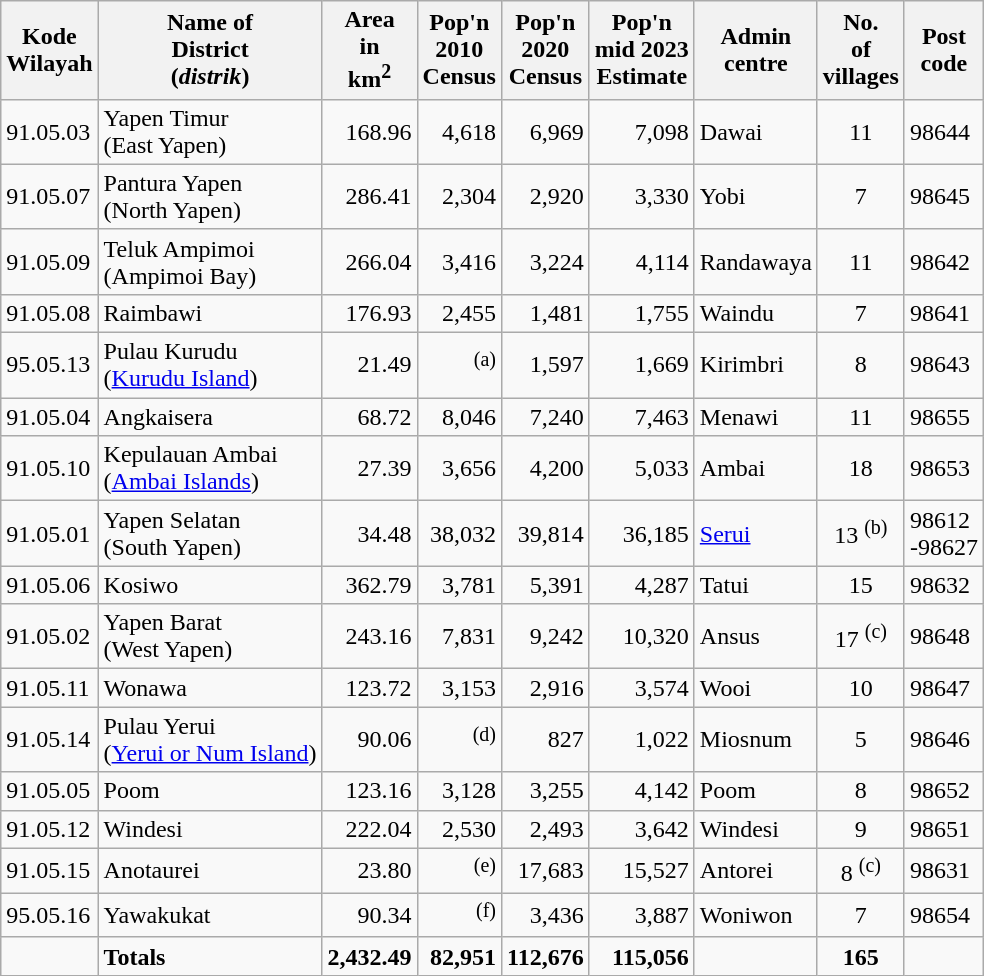<table class="wikitable">
<tr>
<th>Kode <br>Wilayah</th>
<th>Name of<br>District<br>(<em>distrik</em>)</th>
<th>Area <br> in <br>km<sup>2</sup></th>
<th>Pop'n <br>2010<br>Census</th>
<th>Pop'n <br>2020<br>Census</th>
<th>Pop'n <br>mid 2023<br>Estimate</th>
<th>Admin<br>centre</th>
<th>No.<br> of<br>villages</th>
<th>Post<br>code</th>
</tr>
<tr>
<td>91.05.03</td>
<td>Yapen Timur <br>(East Yapen)</td>
<td align="right">168.96</td>
<td align="right">4,618</td>
<td align="right">6,969</td>
<td align="right">7,098</td>
<td>Dawai</td>
<td align="center">11</td>
<td>98644</td>
</tr>
<tr>
<td>91.05.07</td>
<td>Pantura Yapen <br>(North Yapen)</td>
<td align="right">286.41</td>
<td align="right">2,304</td>
<td align="right">2,920</td>
<td align="right">3,330</td>
<td>Yobi</td>
<td align="center">7</td>
<td>98645</td>
</tr>
<tr>
<td>91.05.09</td>
<td>Teluk Ampimoi <br>(Ampimoi Bay)</td>
<td align="right">266.04</td>
<td align="right">3,416</td>
<td align="right">3,224</td>
<td align="right">4,114</td>
<td>Randawaya</td>
<td align="center">11</td>
<td>98642</td>
</tr>
<tr>
<td>91.05.08</td>
<td>Raimbawi</td>
<td align="right">176.93</td>
<td align="right">2,455</td>
<td align="right">1,481</td>
<td align="right">1,755</td>
<td>Waindu</td>
<td align="center">7</td>
<td>98641</td>
</tr>
<tr>
<td>95.05.13</td>
<td>Pulau Kurudu <br>(<a href='#'>Kurudu Island</a>)</td>
<td align="right">21.49</td>
<td align="right"><sup>(a)</sup></td>
<td align="right">1,597</td>
<td align="right">1,669</td>
<td>Kirimbri</td>
<td align="center">8</td>
<td>98643</td>
</tr>
<tr>
<td>91.05.04</td>
<td>Angkaisera</td>
<td align="right">68.72</td>
<td align="right">8,046</td>
<td align="right">7,240</td>
<td align="right">7,463</td>
<td>Menawi</td>
<td align="center">11</td>
<td>98655</td>
</tr>
<tr>
<td>91.05.10</td>
<td>Kepulauan Ambai <br>(<a href='#'>Ambai Islands</a>)</td>
<td align="right">27.39</td>
<td align="right">3,656</td>
<td align="right">4,200</td>
<td align="right">5,033</td>
<td>Ambai</td>
<td align="center">18</td>
<td>98653</td>
</tr>
<tr>
<td>91.05.01</td>
<td>Yapen Selatan <br>(South Yapen)</td>
<td align="right">34.48</td>
<td align="right">38,032</td>
<td align="right">39,814</td>
<td align="right">36,185</td>
<td><a href='#'>Serui</a></td>
<td align="center">13 <sup>(b)</sup></td>
<td>98612<br>-98627</td>
</tr>
<tr>
<td>91.05.06</td>
<td>Kosiwo</td>
<td align="right">362.79</td>
<td align="right">3,781</td>
<td align="right">5,391</td>
<td align="right">4,287</td>
<td>Tatui</td>
<td align="center">15</td>
<td>98632</td>
</tr>
<tr>
<td>91.05.02</td>
<td>Yapen Barat <br>(West Yapen)</td>
<td align="right">243.16</td>
<td align="right">7,831</td>
<td align="right">9,242</td>
<td align="right">10,320</td>
<td>Ansus</td>
<td align="center">17 <sup>(c)</sup></td>
<td>98648</td>
</tr>
<tr>
<td>91.05.11</td>
<td>Wonawa</td>
<td align="right">123.72</td>
<td align="right">3,153</td>
<td align="right">2,916</td>
<td align="right">3,574</td>
<td>Wooi</td>
<td align="center">10</td>
<td>98647</td>
</tr>
<tr>
<td>91.05.14</td>
<td>Pulau Yerui <br>(<a href='#'>Yerui or Num Island</a>)</td>
<td align="right">90.06</td>
<td align="right"><sup>(d)</sup></td>
<td align="right">827</td>
<td align="right">1,022</td>
<td>Miosnum</td>
<td align="center">5</td>
<td>98646</td>
</tr>
<tr>
<td>91.05.05</td>
<td>Poom</td>
<td align="right">123.16</td>
<td align="right">3,128</td>
<td align="right">3,255</td>
<td align="right">4,142</td>
<td>Poom</td>
<td align="center">8</td>
<td>98652</td>
</tr>
<tr>
<td>91.05.12</td>
<td>Windesi</td>
<td align="right">222.04</td>
<td align="right">2,530</td>
<td align="right">2,493</td>
<td align="right">3,642</td>
<td>Windesi</td>
<td align="center">9</td>
<td>98651</td>
</tr>
<tr>
<td>91.05.15</td>
<td>Anotaurei</td>
<td align="right">23.80</td>
<td align="right"><sup>(e)</sup></td>
<td align="right">17,683</td>
<td align="right">15,527</td>
<td>Antorei</td>
<td align="center">8 <sup>(c)</sup></td>
<td>98631</td>
</tr>
<tr>
<td>95.05.16</td>
<td>Yawakukat</td>
<td align="right">90.34</td>
<td align="right"><sup>(f)</sup></td>
<td align="right">3,436</td>
<td align="right">3,887</td>
<td>Woniwon</td>
<td align="center">7</td>
<td>98654</td>
</tr>
<tr>
<td></td>
<td><strong>Totals</strong></td>
<td align="right"><strong>2,432.49</strong></td>
<td align="right"><strong>82,951</strong></td>
<td align="right"><strong>112,676</strong></td>
<td align="right"><strong>115,056</strong></td>
<td></td>
<td align="center"><strong>165</strong></td>
<td></td>
</tr>
</table>
